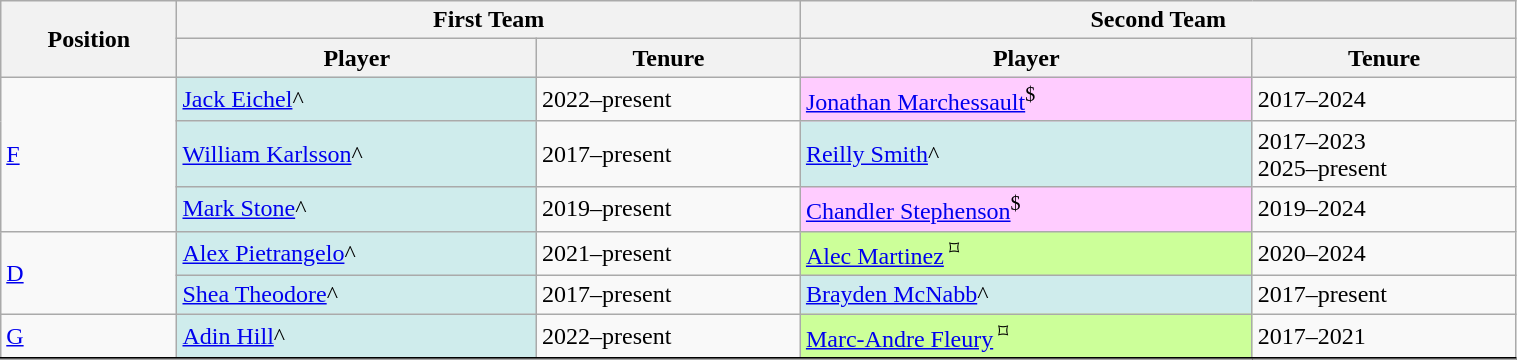<table class="wikitable" style="width:80%">
<tr>
<th rowspan=2>Position</th>
<th colspan=2>First Team</th>
<th colspan=2>Second Team</th>
</tr>
<tr>
<th>Player</th>
<th>Tenure</th>
<th>Player</th>
<th>Tenure</th>
</tr>
<tr>
<td rowspan="3"><a href='#'>F</a></td>
<td bgcolor="#CFECEC"><a href='#'>Jack Eichel</a>^</td>
<td>2022–present</td>
<td bgcolor="#FFCCFF"><a href='#'>Jonathan Marchessault</a><sup>$</sup></td>
<td>2017–2024</td>
</tr>
<tr>
<td bgcolor="#CFECEC"><a href='#'>William Karlsson</a>^</td>
<td>2017–present</td>
<td bgcolor="#CFECEC"><a href='#'>Reilly Smith</a>^</td>
<td>2017–2023<br>2025–present</td>
</tr>
<tr>
<td bgcolor="#CFECEC"><a href='#'>Mark Stone</a>^</td>
<td>2019–present</td>
<td bgcolor="#FFCCFF"><a href='#'>Chandler Stephenson</a><sup>$</sup></td>
<td>2019–2024</td>
</tr>
<tr>
<td rowspan="2"><a href='#'>D</a></td>
<td bgcolor="#CFECEC"><a href='#'>Alex Pietrangelo</a>^</td>
<td>2021–present</td>
<td bgcolor="#CCFF99"><a href='#'>Alec Martinez</a><sup> ⌑</sup></td>
<td>2020–2024</td>
</tr>
<tr>
<td bgcolor="#CFECEC"><a href='#'>Shea Theodore</a>^</td>
<td>2017–present</td>
<td bgcolor="#CFECEC"><a href='#'>Brayden McNabb</a>^</td>
<td>2017–present</td>
</tr>
<tr>
<td><a href='#'>G</a></td>
<td bgcolor="#CFECEC"><a href='#'>Adin Hill</a>^</td>
<td>2022–present</td>
<td bgcolor="#CCFF99"><a href='#'>Marc-Andre Fleury</a><sup> ⌑</sup></td>
<td>2017–2021</td>
</tr>
<tr style="border-top:2px solid black">
</tr>
</table>
